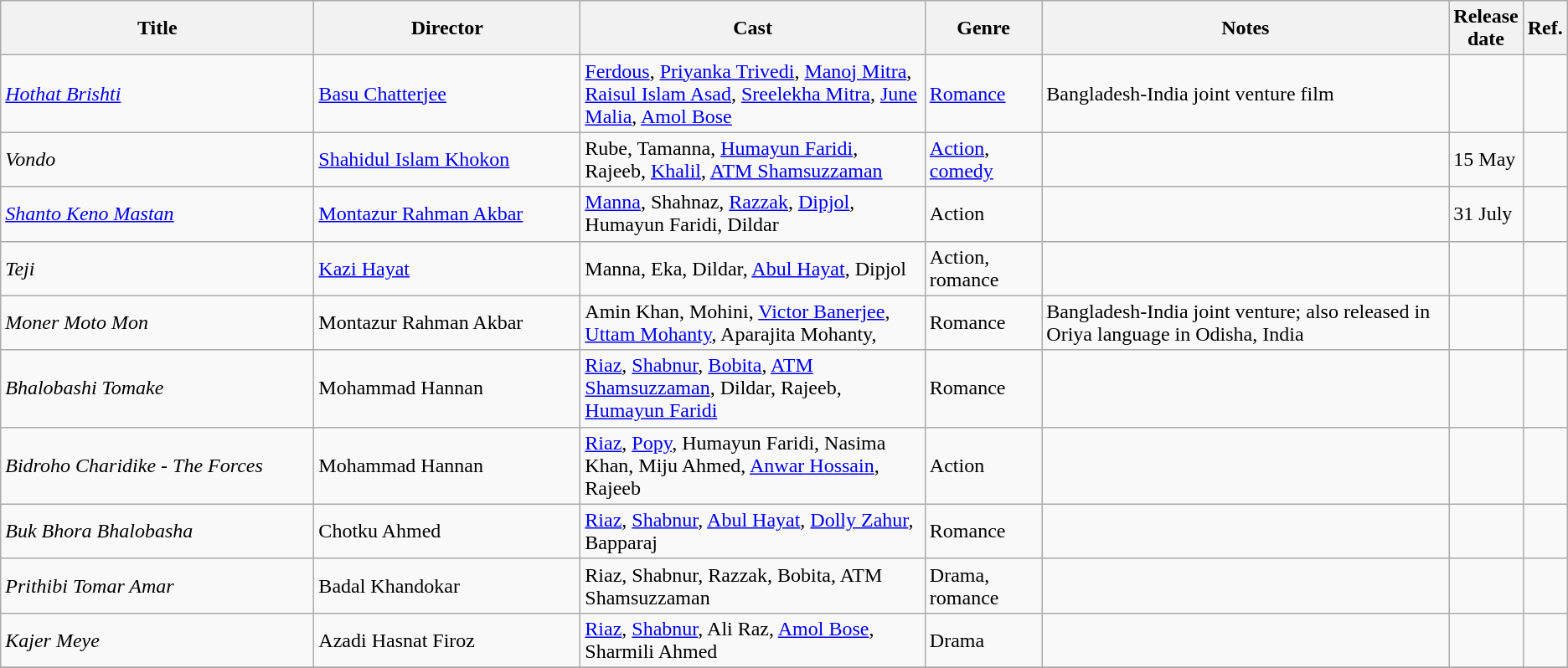<table class="wikitable sortable">
<tr>
<th style="width:20%;">Title</th>
<th style="width:17%;">Director</th>
<th style="width:22%;">Cast</th>
<th>Genre</th>
<th>Notes</th>
<th>Release <br> date</th>
<th style="width:2%;">Ref.</th>
</tr>
<tr>
<td><em><a href='#'>Hothat Brishti</a></em></td>
<td><a href='#'>Basu Chatterjee</a></td>
<td><a href='#'>Ferdous</a>, <a href='#'>Priyanka Trivedi</a>, <a href='#'>Manoj Mitra</a>, <a href='#'>Raisul Islam Asad</a>, <a href='#'>Sreelekha Mitra</a>, <a href='#'>June Malia</a>, <a href='#'>Amol Bose</a></td>
<td><a href='#'>Romance</a></td>
<td>Bangladesh-India joint venture film</td>
<td></td>
<td><br></td>
</tr>
<tr>
<td><em>Vondo</em></td>
<td><a href='#'>Shahidul Islam Khokon</a></td>
<td>Rube, Tamanna, <a href='#'>Humayun Faridi</a>, Rajeeb, <a href='#'>Khalil</a>, <a href='#'>ATM Shamsuzzaman</a></td>
<td><a href='#'>Action</a>, <a href='#'>comedy</a></td>
<td></td>
<td>15 May</td>
<td></td>
</tr>
<tr>
<td><em><a href='#'>Shanto Keno Mastan</a></em></td>
<td><a href='#'>Montazur Rahman Akbar</a></td>
<td><a href='#'>Manna</a>, Shahnaz, <a href='#'>Razzak</a>, <a href='#'>Dipjol</a>, Humayun Faridi, Dildar</td>
<td>Action</td>
<td></td>
<td>31 July</td>
<td></td>
</tr>
<tr>
<td><em>Teji</em></td>
<td><a href='#'>Kazi Hayat</a></td>
<td>Manna, Eka, Dildar, <a href='#'>Abul Hayat</a>, Dipjol</td>
<td>Action, romance</td>
<td></td>
<td></td>
<td></td>
</tr>
<tr>
<td><em>Moner Moto Mon</em></td>
<td>Montazur Rahman Akbar</td>
<td>Amin Khan, Mohini, <a href='#'>Victor Banerjee</a>, <a href='#'>Uttam Mohanty</a>, Aparajita Mohanty,</td>
<td>Romance</td>
<td>Bangladesh-India joint venture; also released in Oriya language in Odisha, India</td>
<td></td>
<td></td>
</tr>
<tr>
<td><em>Bhalobashi Tomake</em></td>
<td>Mohammad Hannan</td>
<td><a href='#'>Riaz</a>, <a href='#'>Shabnur</a>, <a href='#'>Bobita</a>, <a href='#'>ATM Shamsuzzaman</a>, Dildar, Rajeeb, <a href='#'>Humayun Faridi</a></td>
<td>Romance</td>
<td></td>
<td></td>
<td></td>
</tr>
<tr>
<td><em>Bidroho Charidike - The Forces</em></td>
<td>Mohammad Hannan</td>
<td><a href='#'>Riaz</a>, <a href='#'>Popy</a>, Humayun Faridi, Nasima Khan, Miju Ahmed, <a href='#'>Anwar Hossain</a>, Rajeeb</td>
<td>Action</td>
<td></td>
<td></td>
<td></td>
</tr>
<tr>
<td><em>Buk Bhora Bhalobasha</em></td>
<td>Chotku Ahmed</td>
<td><a href='#'>Riaz</a>, <a href='#'>Shabnur</a>, <a href='#'>Abul Hayat</a>, <a href='#'>Dolly Zahur</a>, Bapparaj</td>
<td>Romance</td>
<td></td>
<td></td>
<td></td>
</tr>
<tr>
<td><em>Prithibi Tomar Amar</em></td>
<td>Badal Khandokar</td>
<td>Riaz, Shabnur, Razzak, Bobita, ATM Shamsuzzaman</td>
<td>Drama, romance</td>
<td></td>
<td></td>
<td></td>
</tr>
<tr>
<td><em>Kajer Meye</em></td>
<td>Azadi Hasnat Firoz</td>
<td><a href='#'>Riaz</a>, <a href='#'>Shabnur</a>, Ali Raz, <a href='#'>Amol Bose</a>, Sharmili Ahmed</td>
<td>Drama</td>
<td></td>
<td></td>
<td></td>
</tr>
<tr>
</tr>
</table>
